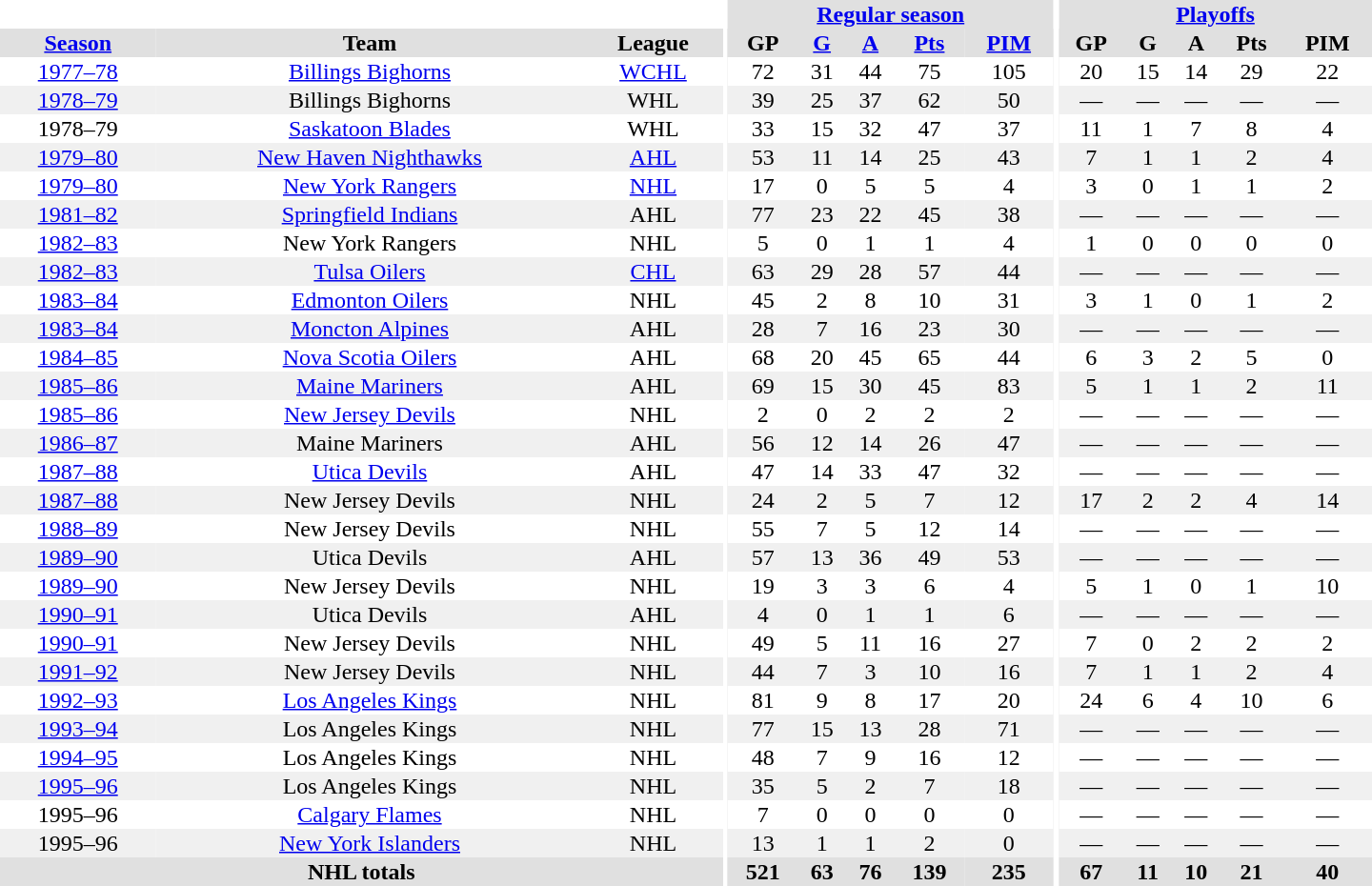<table border="0" cellpadding="1" cellspacing="0" style="text-align:center; width:60em">
<tr bgcolor="#e0e0e0">
<th colspan="3" bgcolor="#ffffff"></th>
<th rowspan="100" bgcolor="#ffffff"></th>
<th colspan="5"><a href='#'>Regular season</a></th>
<th rowspan="100" bgcolor="#ffffff"></th>
<th colspan="5"><a href='#'>Playoffs</a></th>
</tr>
<tr bgcolor="#e0e0e0">
<th><a href='#'>Season</a></th>
<th>Team</th>
<th>League</th>
<th>GP</th>
<th><a href='#'>G</a></th>
<th><a href='#'>A</a></th>
<th><a href='#'>Pts</a></th>
<th><a href='#'>PIM</a></th>
<th>GP</th>
<th>G</th>
<th>A</th>
<th>Pts</th>
<th>PIM</th>
</tr>
<tr>
<td><a href='#'>1977–78</a></td>
<td><a href='#'>Billings Bighorns</a></td>
<td><a href='#'>WCHL</a></td>
<td>72</td>
<td>31</td>
<td>44</td>
<td>75</td>
<td>105</td>
<td>20</td>
<td>15</td>
<td>14</td>
<td>29</td>
<td>22</td>
</tr>
<tr bgcolor="#f0f0f0">
<td><a href='#'>1978–79</a></td>
<td>Billings Bighorns</td>
<td>WHL</td>
<td>39</td>
<td>25</td>
<td>37</td>
<td>62</td>
<td>50</td>
<td>—</td>
<td>—</td>
<td>—</td>
<td>—</td>
<td>—</td>
</tr>
<tr>
<td>1978–79</td>
<td><a href='#'>Saskatoon Blades</a></td>
<td>WHL</td>
<td>33</td>
<td>15</td>
<td>32</td>
<td>47</td>
<td>37</td>
<td>11</td>
<td>1</td>
<td>7</td>
<td>8</td>
<td>4</td>
</tr>
<tr bgcolor="#f0f0f0">
<td><a href='#'>1979–80</a></td>
<td><a href='#'>New Haven Nighthawks</a></td>
<td><a href='#'>AHL</a></td>
<td>53</td>
<td>11</td>
<td>14</td>
<td>25</td>
<td>43</td>
<td>7</td>
<td>1</td>
<td>1</td>
<td>2</td>
<td>4</td>
</tr>
<tr>
<td><a href='#'>1979–80</a></td>
<td><a href='#'>New York Rangers</a></td>
<td><a href='#'>NHL</a></td>
<td>17</td>
<td>0</td>
<td>5</td>
<td>5</td>
<td>4</td>
<td>3</td>
<td>0</td>
<td>1</td>
<td>1</td>
<td>2</td>
</tr>
<tr bgcolor="#f0f0f0">
<td><a href='#'>1981–82</a></td>
<td><a href='#'>Springfield Indians</a></td>
<td>AHL</td>
<td>77</td>
<td>23</td>
<td>22</td>
<td>45</td>
<td>38</td>
<td>—</td>
<td>—</td>
<td>—</td>
<td>—</td>
<td>—</td>
</tr>
<tr>
<td><a href='#'>1982–83</a></td>
<td>New York Rangers</td>
<td>NHL</td>
<td>5</td>
<td>0</td>
<td>1</td>
<td>1</td>
<td>4</td>
<td>1</td>
<td>0</td>
<td>0</td>
<td>0</td>
<td>0</td>
</tr>
<tr bgcolor="#f0f0f0">
<td><a href='#'>1982–83</a></td>
<td><a href='#'>Tulsa Oilers</a></td>
<td><a href='#'>CHL</a></td>
<td>63</td>
<td>29</td>
<td>28</td>
<td>57</td>
<td>44</td>
<td>—</td>
<td>—</td>
<td>—</td>
<td>—</td>
<td>—</td>
</tr>
<tr>
<td><a href='#'>1983–84</a></td>
<td><a href='#'>Edmonton Oilers</a></td>
<td>NHL</td>
<td>45</td>
<td>2</td>
<td>8</td>
<td>10</td>
<td>31</td>
<td>3</td>
<td>1</td>
<td>0</td>
<td>1</td>
<td>2</td>
</tr>
<tr bgcolor="#f0f0f0">
<td><a href='#'>1983–84</a></td>
<td><a href='#'>Moncton Alpines</a></td>
<td>AHL</td>
<td>28</td>
<td>7</td>
<td>16</td>
<td>23</td>
<td>30</td>
<td>—</td>
<td>—</td>
<td>—</td>
<td>—</td>
<td>—</td>
</tr>
<tr>
<td><a href='#'>1984–85</a></td>
<td><a href='#'>Nova Scotia Oilers</a></td>
<td>AHL</td>
<td>68</td>
<td>20</td>
<td>45</td>
<td>65</td>
<td>44</td>
<td>6</td>
<td>3</td>
<td>2</td>
<td>5</td>
<td>0</td>
</tr>
<tr bgcolor="#f0f0f0">
<td><a href='#'>1985–86</a></td>
<td><a href='#'>Maine Mariners</a></td>
<td>AHL</td>
<td>69</td>
<td>15</td>
<td>30</td>
<td>45</td>
<td>83</td>
<td>5</td>
<td>1</td>
<td>1</td>
<td>2</td>
<td>11</td>
</tr>
<tr>
<td><a href='#'>1985–86</a></td>
<td><a href='#'>New Jersey Devils</a></td>
<td>NHL</td>
<td>2</td>
<td>0</td>
<td>2</td>
<td>2</td>
<td>2</td>
<td>—</td>
<td>—</td>
<td>—</td>
<td>—</td>
<td>—</td>
</tr>
<tr bgcolor="#f0f0f0">
<td><a href='#'>1986–87</a></td>
<td>Maine Mariners</td>
<td>AHL</td>
<td>56</td>
<td>12</td>
<td>14</td>
<td>26</td>
<td>47</td>
<td>—</td>
<td>—</td>
<td>—</td>
<td>—</td>
<td>—</td>
</tr>
<tr>
<td><a href='#'>1987–88</a></td>
<td><a href='#'>Utica Devils</a></td>
<td>AHL</td>
<td>47</td>
<td>14</td>
<td>33</td>
<td>47</td>
<td>32</td>
<td>—</td>
<td>—</td>
<td>—</td>
<td>—</td>
<td>—</td>
</tr>
<tr bgcolor="#f0f0f0">
<td><a href='#'>1987–88</a></td>
<td>New Jersey Devils</td>
<td>NHL</td>
<td>24</td>
<td>2</td>
<td>5</td>
<td>7</td>
<td>12</td>
<td>17</td>
<td>2</td>
<td>2</td>
<td>4</td>
<td>14</td>
</tr>
<tr>
<td><a href='#'>1988–89</a></td>
<td>New Jersey Devils</td>
<td>NHL</td>
<td>55</td>
<td>7</td>
<td>5</td>
<td>12</td>
<td>14</td>
<td>—</td>
<td>—</td>
<td>—</td>
<td>—</td>
<td>—</td>
</tr>
<tr bgcolor="#f0f0f0">
<td><a href='#'>1989–90</a></td>
<td>Utica Devils</td>
<td>AHL</td>
<td>57</td>
<td>13</td>
<td>36</td>
<td>49</td>
<td>53</td>
<td>—</td>
<td>—</td>
<td>—</td>
<td>—</td>
<td>—</td>
</tr>
<tr>
<td><a href='#'>1989–90</a></td>
<td>New Jersey Devils</td>
<td>NHL</td>
<td>19</td>
<td>3</td>
<td>3</td>
<td>6</td>
<td>4</td>
<td>5</td>
<td>1</td>
<td>0</td>
<td>1</td>
<td>10</td>
</tr>
<tr bgcolor="#f0f0f0">
<td><a href='#'>1990–91</a></td>
<td>Utica Devils</td>
<td>AHL</td>
<td>4</td>
<td>0</td>
<td>1</td>
<td>1</td>
<td>6</td>
<td>—</td>
<td>—</td>
<td>—</td>
<td>—</td>
<td>—</td>
</tr>
<tr>
<td><a href='#'>1990–91</a></td>
<td>New Jersey Devils</td>
<td>NHL</td>
<td>49</td>
<td>5</td>
<td>11</td>
<td>16</td>
<td>27</td>
<td>7</td>
<td>0</td>
<td>2</td>
<td>2</td>
<td>2</td>
</tr>
<tr bgcolor="#f0f0f0">
<td><a href='#'>1991–92</a></td>
<td>New Jersey Devils</td>
<td>NHL</td>
<td>44</td>
<td>7</td>
<td>3</td>
<td>10</td>
<td>16</td>
<td>7</td>
<td>1</td>
<td>1</td>
<td>2</td>
<td>4</td>
</tr>
<tr>
<td><a href='#'>1992–93</a></td>
<td><a href='#'>Los Angeles Kings</a></td>
<td>NHL</td>
<td>81</td>
<td>9</td>
<td>8</td>
<td>17</td>
<td>20</td>
<td>24</td>
<td>6</td>
<td>4</td>
<td>10</td>
<td>6</td>
</tr>
<tr bgcolor="#f0f0f0">
<td><a href='#'>1993–94</a></td>
<td>Los Angeles Kings</td>
<td>NHL</td>
<td>77</td>
<td>15</td>
<td>13</td>
<td>28</td>
<td>71</td>
<td>—</td>
<td>—</td>
<td>—</td>
<td>—</td>
<td>—</td>
</tr>
<tr>
<td><a href='#'>1994–95</a></td>
<td>Los Angeles Kings</td>
<td>NHL</td>
<td>48</td>
<td>7</td>
<td>9</td>
<td>16</td>
<td>12</td>
<td>—</td>
<td>—</td>
<td>—</td>
<td>—</td>
<td>—</td>
</tr>
<tr bgcolor="#f0f0f0">
<td><a href='#'>1995–96</a></td>
<td>Los Angeles Kings</td>
<td>NHL</td>
<td>35</td>
<td>5</td>
<td>2</td>
<td>7</td>
<td>18</td>
<td>—</td>
<td>—</td>
<td>—</td>
<td>—</td>
<td>—</td>
</tr>
<tr>
<td>1995–96</td>
<td><a href='#'>Calgary Flames</a></td>
<td>NHL</td>
<td>7</td>
<td>0</td>
<td>0</td>
<td>0</td>
<td>0</td>
<td>—</td>
<td>—</td>
<td>—</td>
<td>—</td>
<td>—</td>
</tr>
<tr bgcolor="#f0f0f0">
<td>1995–96</td>
<td><a href='#'>New York Islanders</a></td>
<td>NHL</td>
<td>13</td>
<td>1</td>
<td>1</td>
<td>2</td>
<td>0</td>
<td>—</td>
<td>—</td>
<td>—</td>
<td>—</td>
<td>—</td>
</tr>
<tr bgcolor="#e0e0e0">
<th colspan="3">NHL totals</th>
<th>521</th>
<th>63</th>
<th>76</th>
<th>139</th>
<th>235</th>
<th>67</th>
<th>11</th>
<th>10</th>
<th>21</th>
<th>40</th>
</tr>
</table>
